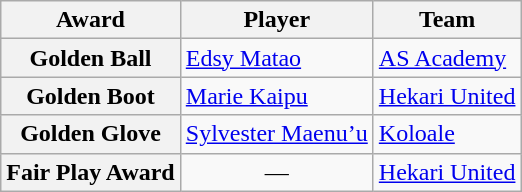<table class="wikitable" style="text-align:center">
<tr>
<th>Award</th>
<th>Player</th>
<th>Team</th>
</tr>
<tr>
<th>Golden Ball</th>
<td align=left> <a href='#'>Edsy Matao</a></td>
<td align=left> <a href='#'>AS Academy</a></td>
</tr>
<tr>
<th>Golden Boot</th>
<td align=left> <a href='#'>Marie Kaipu</a></td>
<td align=left> <a href='#'>Hekari United</a></td>
</tr>
<tr>
<th>Golden Glove</th>
<td align=left> <a href='#'>Sylvester Maenu’u</a></td>
<td align=left> <a href='#'>Koloale</a></td>
</tr>
<tr>
<th>Fair Play Award</th>
<td>—</td>
<td align=left> <a href='#'>Hekari United</a></td>
</tr>
</table>
